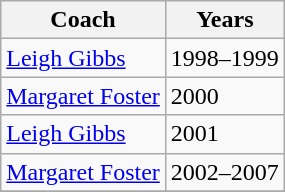<table class="wikitable collapsible">
<tr>
<th>Coach</th>
<th>Years</th>
</tr>
<tr>
<td><a href='#'>Leigh Gibbs</a></td>
<td>1998–1999</td>
</tr>
<tr>
<td><a href='#'>Margaret Foster</a></td>
<td>2000</td>
</tr>
<tr>
<td><a href='#'>Leigh Gibbs</a></td>
<td>2001</td>
</tr>
<tr>
<td><a href='#'>Margaret Foster</a></td>
<td>2002–2007</td>
</tr>
<tr>
</tr>
</table>
